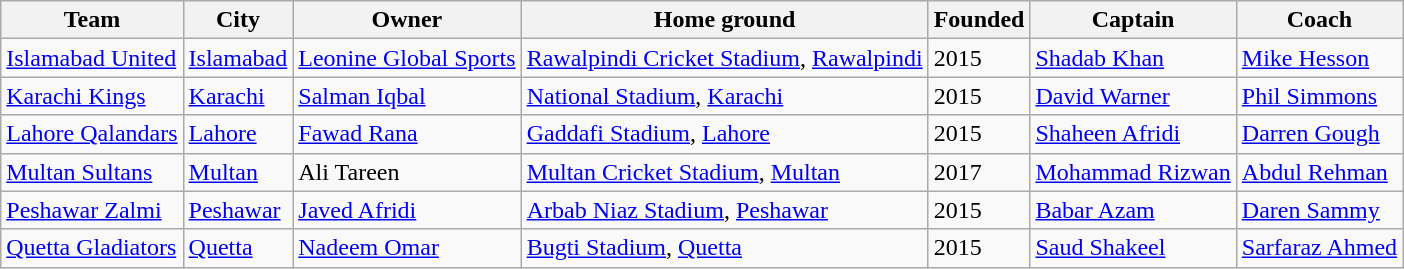<table class="wikitable">
<tr>
<th>Team</th>
<th>City</th>
<th>Owner</th>
<th>Home ground</th>
<th>Founded</th>
<th>Captain</th>
<th>Coach</th>
</tr>
<tr>
<td><a href='#'>Islamabad United</a></td>
<td><a href='#'>Islamabad</a></td>
<td><a href='#'>Leonine Global Sports</a></td>
<td><a href='#'>Rawalpindi Cricket Stadium</a>, <a href='#'>Rawalpindi</a></td>
<td>2015</td>
<td><a href='#'>Shadab Khan</a></td>
<td><a href='#'>Mike Hesson</a></td>
</tr>
<tr>
<td><a href='#'>Karachi Kings</a></td>
<td><a href='#'>Karachi</a></td>
<td><a href='#'>Salman Iqbal</a></td>
<td><a href='#'>National Stadium</a>, <a href='#'>Karachi</a></td>
<td>2015</td>
<td><a href='#'>David Warner</a></td>
<td><a href='#'>Phil Simmons</a></td>
</tr>
<tr>
<td><a href='#'>Lahore Qalandars</a></td>
<td><a href='#'>Lahore</a></td>
<td><a href='#'>Fawad Rana</a></td>
<td><a href='#'>Gaddafi Stadium</a>, <a href='#'>Lahore</a></td>
<td>2015</td>
<td><a href='#'>Shaheen Afridi</a></td>
<td><a href='#'>Darren Gough</a></td>
</tr>
<tr>
<td><a href='#'>Multan Sultans</a></td>
<td><a href='#'>Multan</a></td>
<td>Ali Tareen</td>
<td><a href='#'>Multan Cricket Stadium</a>, <a href='#'>Multan</a></td>
<td>2017</td>
<td><a href='#'>Mohammad Rizwan</a></td>
<td><a href='#'>Abdul Rehman</a></td>
</tr>
<tr>
<td><a href='#'>Peshawar Zalmi</a></td>
<td><a href='#'>Peshawar</a></td>
<td><a href='#'>Javed Afridi</a></td>
<td><a href='#'>Arbab Niaz Stadium</a>, <a href='#'>Peshawar</a></td>
<td>2015</td>
<td><a href='#'>Babar Azam</a></td>
<td><a href='#'>Daren Sammy</a></td>
</tr>
<tr>
<td><a href='#'>Quetta Gladiators</a></td>
<td><a href='#'>Quetta</a></td>
<td><a href='#'>Nadeem Omar</a></td>
<td><a href='#'>Bugti Stadium</a>, <a href='#'>Quetta</a></td>
<td>2015</td>
<td><a href='#'>Saud Shakeel</a></td>
<td><a href='#'>Sarfaraz Ahmed</a></td>
</tr>
</table>
